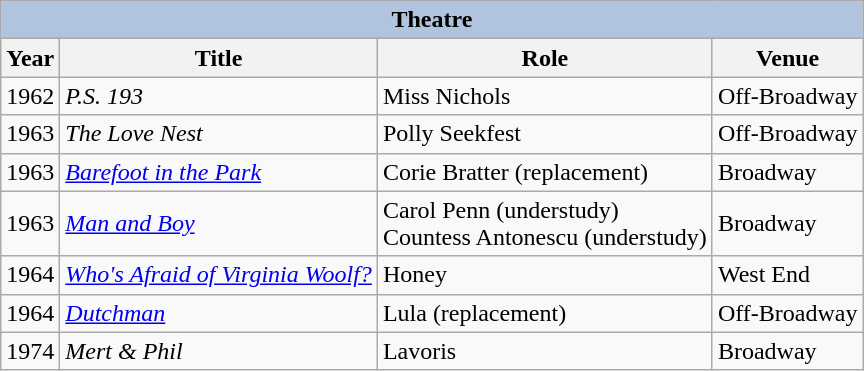<table class="wikitable">
<tr>
<th colspan="4" style="background: LightSteelBlue;">Theatre</th>
</tr>
<tr>
<th>Year</th>
<th>Title</th>
<th>Role</th>
<th>Venue</th>
</tr>
<tr>
<td>1962</td>
<td><em>P.S. 193</em></td>
<td>Miss Nichols</td>
<td>Off-Broadway</td>
</tr>
<tr>
<td>1963</td>
<td><em>The Love Nest</em></td>
<td>Polly Seekfest</td>
<td>Off-Broadway</td>
</tr>
<tr>
<td>1963</td>
<td><em><a href='#'>Barefoot in the Park</a></em></td>
<td>Corie Bratter (replacement)</td>
<td>Broadway</td>
</tr>
<tr>
<td>1963</td>
<td><em><a href='#'>Man and Boy</a></em></td>
<td>Carol Penn (understudy)<br>Countess Antonescu (understudy)</td>
<td>Broadway</td>
</tr>
<tr>
<td>1964</td>
<td><em><a href='#'>Who's Afraid of Virginia Woolf?</a></em></td>
<td>Honey</td>
<td>West End</td>
</tr>
<tr>
<td>1964</td>
<td><em><a href='#'>Dutchman</a></em></td>
<td>Lula (replacement)</td>
<td>Off-Broadway</td>
</tr>
<tr>
<td>1974</td>
<td><em>Mert & Phil</em></td>
<td>Lavoris</td>
<td>Broadway</td>
</tr>
</table>
